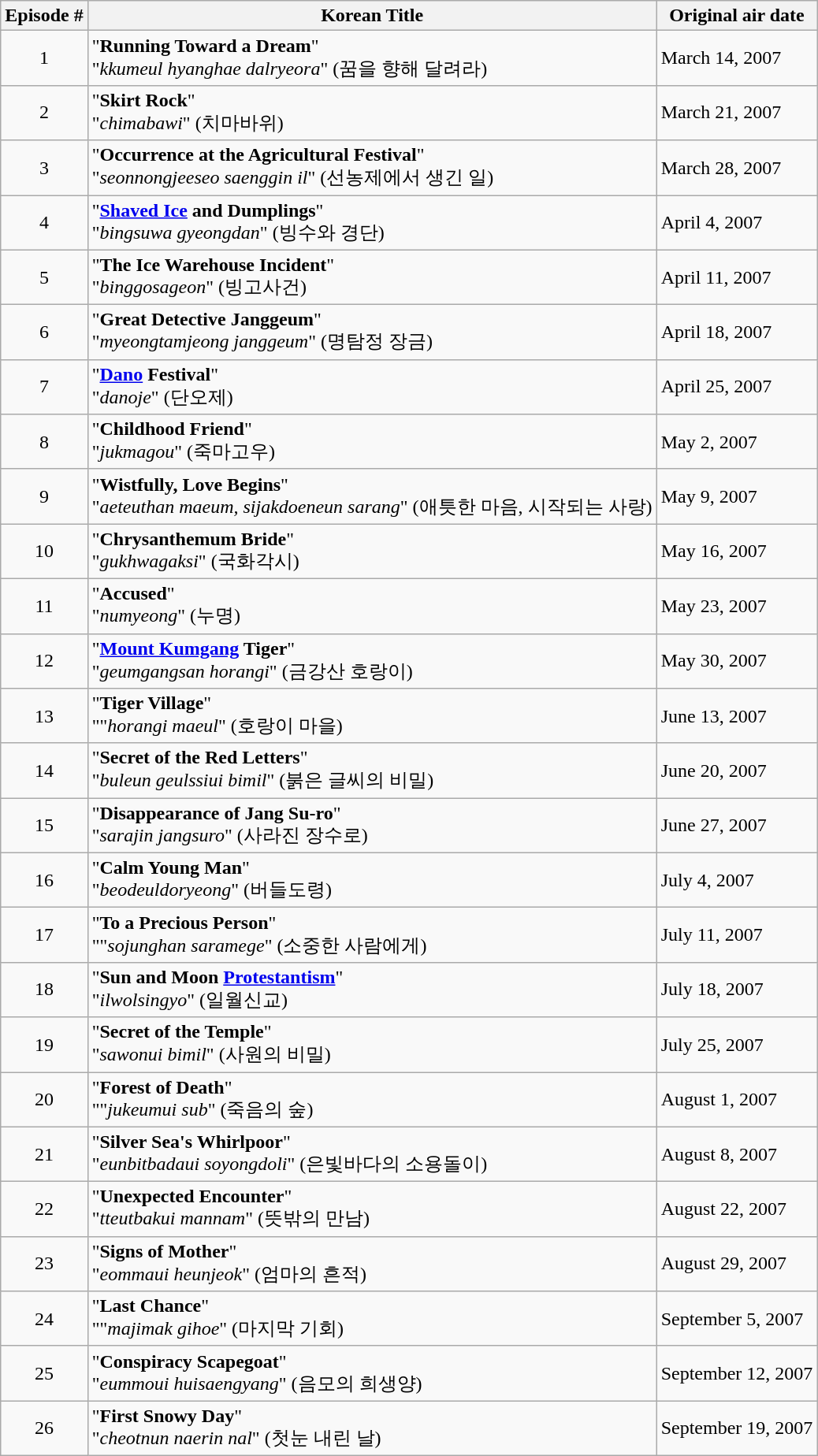<table class="wikitable">
<tr>
<th>Episode #</th>
<th>Korean Title</th>
<th>Original air date</th>
</tr>
<tr>
<td align="center">1</td>
<td>"<strong>Running Toward a Dream</strong>"<br>"<em>kkumeul hyanghae dalryeora</em>" (꿈을 향해 달려라)</td>
<td>March 14, 2007</td>
</tr>
<tr>
<td align="center">2</td>
<td>"<strong>Skirt Rock</strong>"<br>"<em>chimabawi</em>" (치마바위)</td>
<td>March 21, 2007</td>
</tr>
<tr>
<td align="center">3</td>
<td>"<strong>Occurrence at the Agricultural Festival</strong>"<br>"<em>seonnongjeeseo saenggin il</em>" (선농제에서 생긴 일)</td>
<td>March 28, 2007</td>
</tr>
<tr>
<td align="center">4</td>
<td>"<strong><a href='#'>Shaved Ice</a> and Dumplings</strong>"<br>"<em>bingsuwa gyeongdan</em>" (빙수와 경단)</td>
<td>April 4, 2007</td>
</tr>
<tr>
<td align="center">5</td>
<td>"<strong>The Ice Warehouse Incident</strong>"<br>"<em>binggosageon</em>" (빙고사건)</td>
<td>April 11, 2007</td>
</tr>
<tr>
<td align="center">6</td>
<td>"<strong>Great Detective Janggeum</strong>"<br>"<em>myeongtamjeong janggeum</em>" (명탐정 장금)</td>
<td>April 18, 2007</td>
</tr>
<tr>
<td align="center">7</td>
<td>"<strong><a href='#'>Dano</a> Festival</strong>"<br>"<em>danoje</em>" (단오제)</td>
<td>April 25, 2007</td>
</tr>
<tr>
<td align="center">8</td>
<td>"<strong>Childhood Friend</strong>"<br>"<em>jukmagou</em>" (죽마고우)</td>
<td>May 2, 2007</td>
</tr>
<tr>
<td align="center">9</td>
<td>"<strong>Wistfully, Love Begins</strong>"<br>"<em>aeteuthan maeum, sijakdoeneun sarang</em>" (애틋한 마음, 시작되는 사랑)</td>
<td>May 9, 2007</td>
</tr>
<tr>
<td align="center">10</td>
<td>"<strong>Chrysanthemum Bride</strong>"<br>"<em>gukhwagaksi</em>" (국화각시)</td>
<td>May 16, 2007</td>
</tr>
<tr>
<td align="center">11</td>
<td>"<strong>Accused</strong>"<br>"<em>numyeong</em>" (누명)</td>
<td>May 23, 2007</td>
</tr>
<tr>
<td align="center">12</td>
<td>"<strong><a href='#'>Mount Kumgang</a> Tiger</strong>"<br>"<em>geumgangsan horangi</em>" (금강산 호랑이)</td>
<td>May 30, 2007</td>
</tr>
<tr>
<td align="center">13</td>
<td>"<strong>Tiger Village</strong>"<br>""<em>horangi maeul</em>" (호랑이 마을)</td>
<td>June 13, 2007</td>
</tr>
<tr>
<td align="center">14</td>
<td>"<strong>Secret of the Red Letters</strong>"<br>"<em>buleun geulssiui bimil</em>" (붉은 글씨의 비밀)</td>
<td>June 20, 2007</td>
</tr>
<tr>
<td align="center">15</td>
<td>"<strong>Disappearance of Jang Su-ro</strong>"<br>"<em>sarajin jangsuro</em>" (사라진 장수로)</td>
<td>June 27, 2007</td>
</tr>
<tr>
<td align="center">16</td>
<td>"<strong>Calm Young Man</strong>"<br>"<em>beodeuldoryeong</em>" (버들도령)</td>
<td>July 4, 2007</td>
</tr>
<tr>
<td align="center">17</td>
<td>"<strong>To a Precious Person</strong>"<br>""<em>sojunghan saramege</em>" (소중한 사람에게)</td>
<td>July 11, 2007</td>
</tr>
<tr>
<td align="center">18</td>
<td>"<strong>Sun and Moon <a href='#'>Protestantism</a></strong>"<br>"<em>ilwolsingyo</em>" (일월신교)</td>
<td>July 18, 2007</td>
</tr>
<tr>
<td align="center">19</td>
<td>"<strong>Secret of the Temple</strong>"<br>"<em>sawonui bimil</em>" (사원의 비밀)</td>
<td>July 25, 2007</td>
</tr>
<tr>
<td align="center">20</td>
<td>"<strong>Forest of Death</strong>"<br>""<em>jukeumui sub</em>" (죽음의 숲)</td>
<td>August 1, 2007</td>
</tr>
<tr>
<td align="center">21</td>
<td>"<strong>Silver Sea's Whirlpoor</strong>"<br>"<em>eunbitbadaui soyongdoli</em>" (은빛바다의 소용돌이)</td>
<td>August 8, 2007</td>
</tr>
<tr>
<td align="center">22</td>
<td>"<strong>Unexpected Encounter</strong>"<br>"<em>tteutbakui mannam</em>" (뜻밖의 만남)</td>
<td>August 22, 2007</td>
</tr>
<tr>
<td align="center">23</td>
<td>"<strong>Signs of Mother</strong>"<br>"<em>eommaui heunjeok</em>" (엄마의 흔적)</td>
<td>August 29, 2007</td>
</tr>
<tr>
<td align="center">24</td>
<td>"<strong>Last Chance</strong>"<br>""<em>majimak gihoe</em>" (마지막 기회)</td>
<td>September 5, 2007</td>
</tr>
<tr>
<td align="center">25</td>
<td>"<strong>Conspiracy Scapegoat</strong>"<br>"<em>eummoui huisaengyang</em>" (음모의 희생양)</td>
<td>September 12, 2007</td>
</tr>
<tr>
<td align="center">26</td>
<td>"<strong>First Snowy Day</strong>"<br>"<em>cheotnun naerin nal</em>" (첫눈 내린 날)</td>
<td>September 19, 2007</td>
</tr>
</table>
